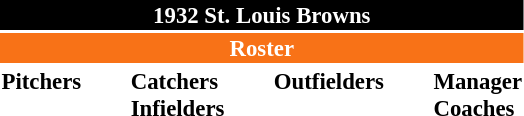<table class="toccolours" style="font-size: 95%;">
<tr>
<th colspan="10" style="background-color: black; color: white; text-align: center;">1932 St. Louis Browns</th>
</tr>
<tr>
<td colspan="10" style="background-color: #F87217; color: white; text-align: center;"><strong>Roster</strong></td>
</tr>
<tr>
<td valign="top"><strong>Pitchers</strong><br>








</td>
<td width="25px"></td>
<td valign="top"><strong>Catchers</strong><br>


<strong>Infielders</strong>







</td>
<td width="25px"></td>
<td valign="top"><strong>Outfielders</strong><br>






</td>
<td width="25px"></td>
<td valign="top"><strong>Manager</strong><br>
<strong>Coaches</strong>

</td>
</tr>
</table>
